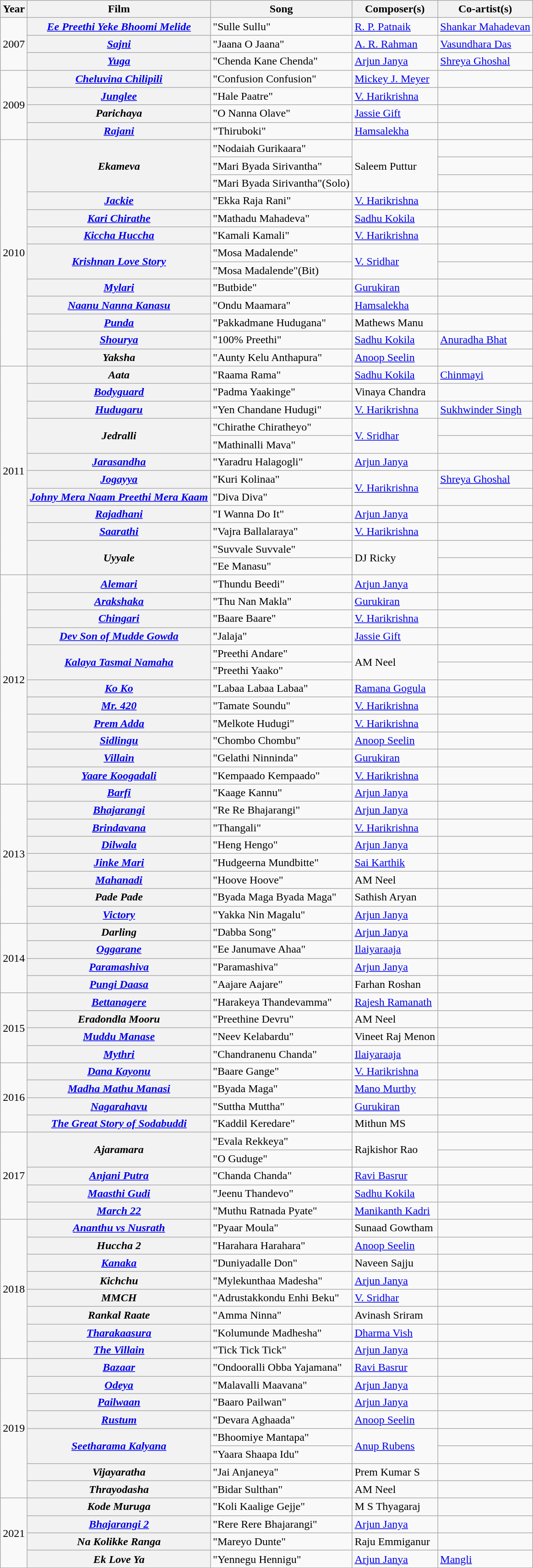<table class="wikitable sortable">
<tr>
<th>Year</th>
<th>Film</th>
<th>Song</th>
<th>Composer(s)</th>
<th>Co-artist(s)</th>
</tr>
<tr>
<td rowspan="3">2007</td>
<th><em><a href='#'>Ee Preethi Yeke Bhoomi Melide</a></em></th>
<td>"Sulle Sullu"</td>
<td><a href='#'>R. P. Patnaik</a></td>
<td><a href='#'>Shankar Mahadevan</a></td>
</tr>
<tr>
<th><em><a href='#'>Sajni</a></em></th>
<td>"Jaana O Jaana"</td>
<td><a href='#'>A. R. Rahman</a></td>
<td><a href='#'>Vasundhara Das</a></td>
</tr>
<tr>
<th><em><a href='#'>Yuga</a></em></th>
<td>"Chenda Kane Chenda"</td>
<td><a href='#'>Arjun Janya</a></td>
<td><a href='#'>Shreya Ghoshal</a></td>
</tr>
<tr>
<td rowspan="4">2009</td>
<th><em><a href='#'>Cheluvina Chilipili</a></em></th>
<td>"Confusion Confusion"</td>
<td><a href='#'>Mickey J. Meyer</a></td>
<td></td>
</tr>
<tr>
<th><em><a href='#'>Junglee</a></em></th>
<td>"Hale Paatre"</td>
<td><a href='#'>V. Harikrishna</a></td>
<td></td>
</tr>
<tr>
<th><em>Parichaya</em></th>
<td>"O Nanna Olave"</td>
<td><a href='#'>Jassie Gift</a></td>
<td></td>
</tr>
<tr>
<th><a href='#'><em>Rajani</em></a></th>
<td>"Thiruboki"</td>
<td><a href='#'>Hamsalekha</a></td>
<td></td>
</tr>
<tr>
<td rowspan="13">2010</td>
<th rowspan="3"><em>Ekameva</em></th>
<td>"Nodaiah Gurikaara"</td>
<td rowspan="3">Saleem Puttur</td>
<td></td>
</tr>
<tr>
<td>"Mari Byada Sirivantha"</td>
<td></td>
</tr>
<tr>
<td>"Mari Byada Sirivantha"(Solo)</td>
<td></td>
</tr>
<tr>
<th><a href='#'><em>Jackie</em></a></th>
<td>"Ekka Raja Rani"</td>
<td><a href='#'>V. Harikrishna</a></td>
<td></td>
</tr>
<tr>
<th><em><a href='#'>Kari Chirathe</a></em></th>
<td>"Mathadu Mahadeva"</td>
<td><a href='#'>Sadhu Kokila</a></td>
<td></td>
</tr>
<tr>
<th><em><a href='#'>Kiccha Huccha</a></em></th>
<td>"Kamali Kamali"</td>
<td><a href='#'>V. Harikrishna</a></td>
<td></td>
</tr>
<tr>
<th rowspan="2"><em><a href='#'>Krishnan Love Story</a></em></th>
<td>"Mosa Madalende"</td>
<td rowspan="2"><a href='#'>V. Sridhar</a></td>
<td></td>
</tr>
<tr>
<td>"Mosa Madalende"(Bit)</td>
<td></td>
</tr>
<tr>
<th><em><a href='#'>Mylari</a></em></th>
<td>"Butbide"</td>
<td><a href='#'>Gurukiran</a></td>
<td></td>
</tr>
<tr>
<th><em><a href='#'>Naanu Nanna Kanasu</a></em></th>
<td>"Ondu Maamara"</td>
<td><a href='#'>Hamsalekha</a></td>
<td></td>
</tr>
<tr>
<th><em><a href='#'>Punda</a></em></th>
<td>"Pakkadmane Hudugana"</td>
<td>Mathews Manu</td>
<td></td>
</tr>
<tr>
<th><em><a href='#'>Shourya</a></em></th>
<td>"100% Preethi"</td>
<td><a href='#'>Sadhu Kokila</a></td>
<td><a href='#'>Anuradha Bhat</a></td>
</tr>
<tr>
<th><em>Yaksha</em></th>
<td>"Aunty Kelu Anthapura"</td>
<td><a href='#'>Anoop Seelin</a></td>
<td></td>
</tr>
<tr>
<td rowspan="12">2011</td>
<th><em>Aata</em></th>
<td>"Raama Rama"</td>
<td><a href='#'>Sadhu Kokila</a></td>
<td><a href='#'>Chinmayi</a></td>
</tr>
<tr>
<th><a href='#'><em>Bodyguard</em></a></th>
<td>"Padma Yaakinge"</td>
<td>Vinaya Chandra</td>
<td></td>
</tr>
<tr>
<th><em><a href='#'>Hudugaru</a></em></th>
<td>"Yen Chandane Hudugi"</td>
<td><a href='#'>V. Harikrishna</a></td>
<td><a href='#'>Sukhwinder Singh</a></td>
</tr>
<tr>
<th rowspan="2"><em>Jedralli</em></th>
<td>"Chirathe Chiratheyo"</td>
<td rowspan="2"><a href='#'>V. Sridhar</a></td>
<td></td>
</tr>
<tr>
<td>"Mathinalli Mava"</td>
<td></td>
</tr>
<tr>
<th><a href='#'><em>Jarasandha</em></a></th>
<td>"Yaradru Halagogli"</td>
<td><a href='#'>Arjun Janya</a></td>
<td></td>
</tr>
<tr>
<th><em><a href='#'>Jogayya</a></em></th>
<td>"Kuri Kolinaa"</td>
<td rowspan="2"><a href='#'>V. Harikrishna</a></td>
<td><a href='#'>Shreya Ghoshal</a></td>
</tr>
<tr>
<th><em><a href='#'>Johny Mera Naam Preethi Mera Kaam</a></em></th>
<td>"Diva Diva"</td>
<td></td>
</tr>
<tr>
<th><em><a href='#'>Rajadhani</a></em></th>
<td>"I Wanna Do It"</td>
<td><a href='#'>Arjun Janya</a></td>
<td></td>
</tr>
<tr>
<th><em><a href='#'>Saarathi</a></em></th>
<td>"Vajra Ballalaraya"</td>
<td><a href='#'>V. Harikrishna</a></td>
<td></td>
</tr>
<tr>
<th rowspan="2"><em>Uyyale</em></th>
<td>"Suvvale Suvvale"</td>
<td rowspan="2">DJ Ricky</td>
<td></td>
</tr>
<tr>
<td>"Ee Manasu"</td>
<td></td>
</tr>
<tr>
<td rowspan="12">2012</td>
<th><em><a href='#'>Alemari</a></em></th>
<td>"Thundu Beedi"</td>
<td><a href='#'>Arjun Janya</a></td>
<td></td>
</tr>
<tr>
<th><em><a href='#'>Arakshaka</a></em></th>
<td>"Thu Nan Makla"</td>
<td><a href='#'>Gurukiran</a></td>
<td></td>
</tr>
<tr>
<th><em><a href='#'>Chingari</a></em></th>
<td>"Baare Baare"</td>
<td><a href='#'>V. Harikrishna</a></td>
<td></td>
</tr>
<tr>
<th><em><a href='#'>Dev Son of Mudde Gowda</a></em></th>
<td>"Jalaja"</td>
<td><a href='#'>Jassie Gift</a></td>
<td></td>
</tr>
<tr>
<th rowspan="2"><em><a href='#'>Kalaya Tasmai Namaha</a></em></th>
<td>"Preethi Andare"</td>
<td rowspan="2">AM Neel</td>
<td></td>
</tr>
<tr>
<td>"Preethi Yaako"</td>
<td></td>
</tr>
<tr>
<th><em><a href='#'>Ko Ko</a></em></th>
<td>"Labaa Labaa Labaa"</td>
<td><a href='#'>Ramana Gogula</a></td>
<td></td>
</tr>
<tr>
<th><em><a href='#'>Mr. 420</a></em></th>
<td>"Tamate Soundu"</td>
<td><a href='#'>V. Harikrishna</a></td>
<td></td>
</tr>
<tr>
<th><em><a href='#'>Prem Adda</a></em></th>
<td>"Melkote Hudugi"</td>
<td><a href='#'>V. Harikrishna</a></td>
<td></td>
</tr>
<tr>
<th><em><a href='#'>Sidlingu</a></em></th>
<td>"Chombo Chombu"</td>
<td><a href='#'>Anoop Seelin</a></td>
<td></td>
</tr>
<tr>
<th><a href='#'><em>Villain</em></a></th>
<td>"Gelathi Ninninda"</td>
<td><a href='#'>Gurukiran</a></td>
<td></td>
</tr>
<tr>
<th><em><a href='#'>Yaare Koogadali</a></em></th>
<td>"Kempaado Kempaado"</td>
<td><a href='#'>V. Harikrishna</a></td>
<td></td>
</tr>
<tr>
<td rowspan="8">2013</td>
<th><em><a href='#'>Barfi</a></em></th>
<td>"Kaage Kannu"</td>
<td><a href='#'>Arjun Janya</a></td>
<td></td>
</tr>
<tr>
<th><em><a href='#'>Bhajarangi</a></em></th>
<td>"Re Re Bhajarangi"</td>
<td><a href='#'>Arjun Janya</a></td>
<td></td>
</tr>
<tr>
<th><em><a href='#'>Brindavana</a></em></th>
<td>"Thangali"</td>
<td><a href='#'>V. Harikrishna</a></td>
<td></td>
</tr>
<tr>
<th><em><a href='#'>Dilwala</a></em></th>
<td>"Heng Hengo"</td>
<td><a href='#'>Arjun Janya</a></td>
<td></td>
</tr>
<tr>
<th><em><a href='#'>Jinke Mari</a> </em></th>
<td>"Hudgeerna Mundbitte"</td>
<td><a href='#'>Sai Karthik</a></td>
<td></td>
</tr>
<tr>
<th><em><a href='#'>Mahanadi</a></em></th>
<td>"Hoove Hoove"</td>
<td>AM Neel</td>
<td></td>
</tr>
<tr>
<th><em>Pade Pade</em></th>
<td>"Byada Maga Byada Maga"</td>
<td>Sathish Aryan</td>
<td></td>
</tr>
<tr>
<th><em><a href='#'>Victory</a></em></th>
<td>"Yakka Nin Magalu"</td>
<td><a href='#'>Arjun Janya</a></td>
<td></td>
</tr>
<tr>
<td rowspan="4">2014</td>
<th><em>Darling</em></th>
<td>"Dabba Song"</td>
<td><a href='#'>Arjun Janya</a></td>
<td></td>
</tr>
<tr>
<th><a href='#'><em>Oggarane</em></a></th>
<td>"Ee Janumave Ahaa"</td>
<td><a href='#'>Ilaiyaraaja</a></td>
<td></td>
</tr>
<tr>
<th><a href='#'><em>Paramashiva</em></a></th>
<td>"Paramashiva"</td>
<td><a href='#'>Arjun Janya</a></td>
<td></td>
</tr>
<tr>
<th><em><a href='#'>Pungi Daasa</a></em></th>
<td>"Aajare Aajare"</td>
<td>Farhan Roshan</td>
<td></td>
</tr>
<tr>
<td rowspan="4">2015</td>
<th><em><a href='#'>Bettanagere</a></em></th>
<td>"Harakeya Thandevamma"</td>
<td><a href='#'>Rajesh Ramanath</a></td>
<td></td>
</tr>
<tr>
<th><em>Eradondla Mooru</em></th>
<td>"Preethine Devru"</td>
<td>AM Neel</td>
<td></td>
</tr>
<tr>
<th><em><a href='#'>Muddu Manase</a></em></th>
<td>"Neev Kelabardu"</td>
<td>Vineet Raj Menon</td>
<td></td>
</tr>
<tr>
<th><a href='#'><em>Mythri</em></a></th>
<td>"Chandranenu Chanda"</td>
<td><a href='#'>Ilaiyaraaja</a></td>
<td></td>
</tr>
<tr>
<td rowspan="4">2016</td>
<th><em><a href='#'>Dana Kayonu</a></em></th>
<td>"Baare Gange"</td>
<td><a href='#'>V. Harikrishna</a></td>
<td></td>
</tr>
<tr>
<th><em><a href='#'>Madha Mathu Manasi</a></em></th>
<td>"Byada Maga"</td>
<td><a href='#'>Mano Murthy</a></td>
<td></td>
</tr>
<tr>
<th><a href='#'><em>Nagarahavu</em></a></th>
<td>"Suttha Muttha"</td>
<td><a href='#'>Gurukiran</a></td>
<td></td>
</tr>
<tr>
<th><em><a href='#'>The Great Story of Sodabuddi</a></em></th>
<td>"Kaddil Keredare"</td>
<td>Mithun MS</td>
<td></td>
</tr>
<tr>
<td rowspan="5">2017</td>
<th rowspan="2"><em>Ajaramara</em></th>
<td>"Evala Rekkeya"</td>
<td rowspan="2">Rajkishor Rao</td>
<td></td>
</tr>
<tr>
<td>"O Guduge"</td>
<td></td>
</tr>
<tr>
<th><em><a href='#'>Anjani Putra</a></em></th>
<td>"Chanda Chanda"</td>
<td><a href='#'>Ravi Basrur</a></td>
<td></td>
</tr>
<tr>
<th><em><a href='#'>Maasthi Gudi</a></em></th>
<td>"Jeenu Thandevo"</td>
<td><a href='#'>Sadhu Kokila</a></td>
<td></td>
</tr>
<tr>
<th><a href='#'><em>March 22</em></a></th>
<td>"Muthu Ratnada Pyate"</td>
<td><a href='#'>Manikanth Kadri</a></td>
<td></td>
</tr>
<tr>
<td rowspan="8">2018</td>
<th><em><a href='#'>Ananthu vs Nusrath</a></em></th>
<td>"Pyaar Moula"</td>
<td>Sunaad Gowtham</td>
<td></td>
</tr>
<tr>
<th><em>Huccha 2</em></th>
<td>"Harahara Harahara"</td>
<td><a href='#'>Anoop Seelin</a></td>
<td></td>
</tr>
<tr>
<th><a href='#'><em>Kanaka</em></a></th>
<td>"Duniyadalle Don"</td>
<td>Naveen Sajju</td>
<td></td>
</tr>
<tr>
<th><em>Kichchu</em></th>
<td>"Mylekunthaa Madesha"</td>
<td><a href='#'>Arjun Janya</a></td>
<td></td>
</tr>
<tr>
<th><em>MMCH</em></th>
<td>"Adrustakkondu Enhi Beku"</td>
<td><a href='#'>V. Sridhar</a></td>
<td></td>
</tr>
<tr>
<th><em>Rankal Raate</em></th>
<td>"Amma Ninna"</td>
<td>Avinash Sriram</td>
<td></td>
</tr>
<tr>
<th><em><a href='#'>Tharakaasura</a></em></th>
<td>"Kolumunde Madhesha"</td>
<td><a href='#'>Dharma Vish</a></td>
<td></td>
</tr>
<tr>
<th><a href='#'><em>The Villain</em></a></th>
<td>"Tick Tick Tick"</td>
<td><a href='#'>Arjun Janya</a></td>
<td></td>
</tr>
<tr>
<td rowspan="8">2019</td>
<th><a href='#'><em>Bazaar</em></a></th>
<td>"Ondooralli Obba Yajamana"</td>
<td><a href='#'>Ravi Basrur</a></td>
<td></td>
</tr>
<tr>
<th><a href='#'><em>Odeya</em></a></th>
<td>"Malavalli Maavana"</td>
<td><a href='#'>Arjun Janya</a></td>
<td></td>
</tr>
<tr>
<th><em><a href='#'>Pailwaan</a></em></th>
<td>"Baaro Pailwan"</td>
<td><a href='#'>Arjun Janya</a></td>
<td></td>
</tr>
<tr>
<th><em><a href='#'>Rustum</a></em></th>
<td>"Devara Aghaada"</td>
<td><a href='#'>Anoop Seelin</a></td>
<td></td>
</tr>
<tr>
<th rowspan="2"><em><a href='#'>Seetharama Kalyana</a></em></th>
<td>"Bhoomiye Mantapa"</td>
<td rowspan="2"><a href='#'>Anup Rubens</a></td>
<td></td>
</tr>
<tr>
<td>"Yaara Shaapa Idu"</td>
<td></td>
</tr>
<tr>
<th><em>Vijayaratha</em></th>
<td>"Jai Anjaneya"</td>
<td>Prem Kumar S</td>
<td></td>
</tr>
<tr>
<th><em>Thrayodasha</em></th>
<td>"Bidar Sulthan"</td>
<td>AM Neel</td>
<td></td>
</tr>
<tr>
<td rowspan="4">2021</td>
<th><em>Kode Muruga</em></th>
<td>"Koli Kaalige Gejje"</td>
<td>M S Thyagaraj</td>
<td></td>
</tr>
<tr>
<th><em><a href='#'>Bhajarangi 2</a></em></th>
<td>"Rere Rere Bhajarangi"</td>
<td><a href='#'>Arjun Janya</a></td>
<td></td>
</tr>
<tr>
<th><em>Na Kolikke Ranga</em></th>
<td>"Mareyo Dunte"</td>
<td>Raju Emmiganur</td>
<td></td>
</tr>
<tr>
<th><em>Ek Love Ya</em></th>
<td>"Yennegu Hennigu"</td>
<td><a href='#'>Arjun Janya</a></td>
<td><a href='#'>Mangli</a></td>
</tr>
</table>
